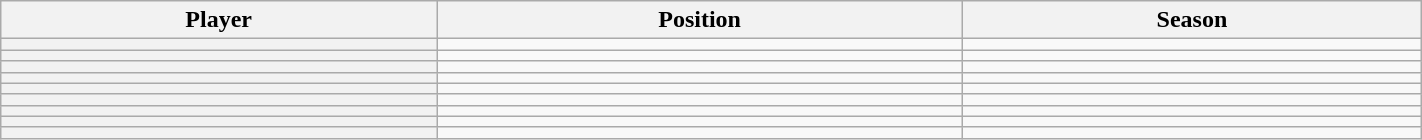<table class="wikitable sortable" width="75%">
<tr>
<th scope="col">Player</th>
<th scope="col">Position</th>
<th scope="col">Season</th>
</tr>
<tr>
<th scope="row"></th>
<td></td>
<td></td>
</tr>
<tr>
<th scope="row"></th>
<td></td>
<td></td>
</tr>
<tr>
<th scope="row"></th>
<td></td>
<td></td>
</tr>
<tr>
<th scope="row"></th>
<td></td>
<td></td>
</tr>
<tr>
<th scope="row"></th>
<td></td>
<td></td>
</tr>
<tr>
<th scope="row"></th>
<td></td>
<td></td>
</tr>
<tr>
<th scope="row"></th>
<td></td>
<td></td>
</tr>
<tr>
<th scope="row"></th>
<td></td>
<td></td>
</tr>
<tr>
<th scope="row"></th>
<td></td>
<td></td>
</tr>
</table>
